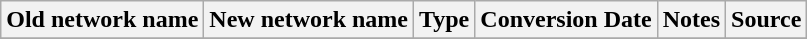<table class="wikitable">
<tr>
<th>Old network name</th>
<th>New network name</th>
<th>Type</th>
<th>Conversion Date</th>
<th>Notes</th>
<th>Source</th>
</tr>
<tr>
</tr>
</table>
